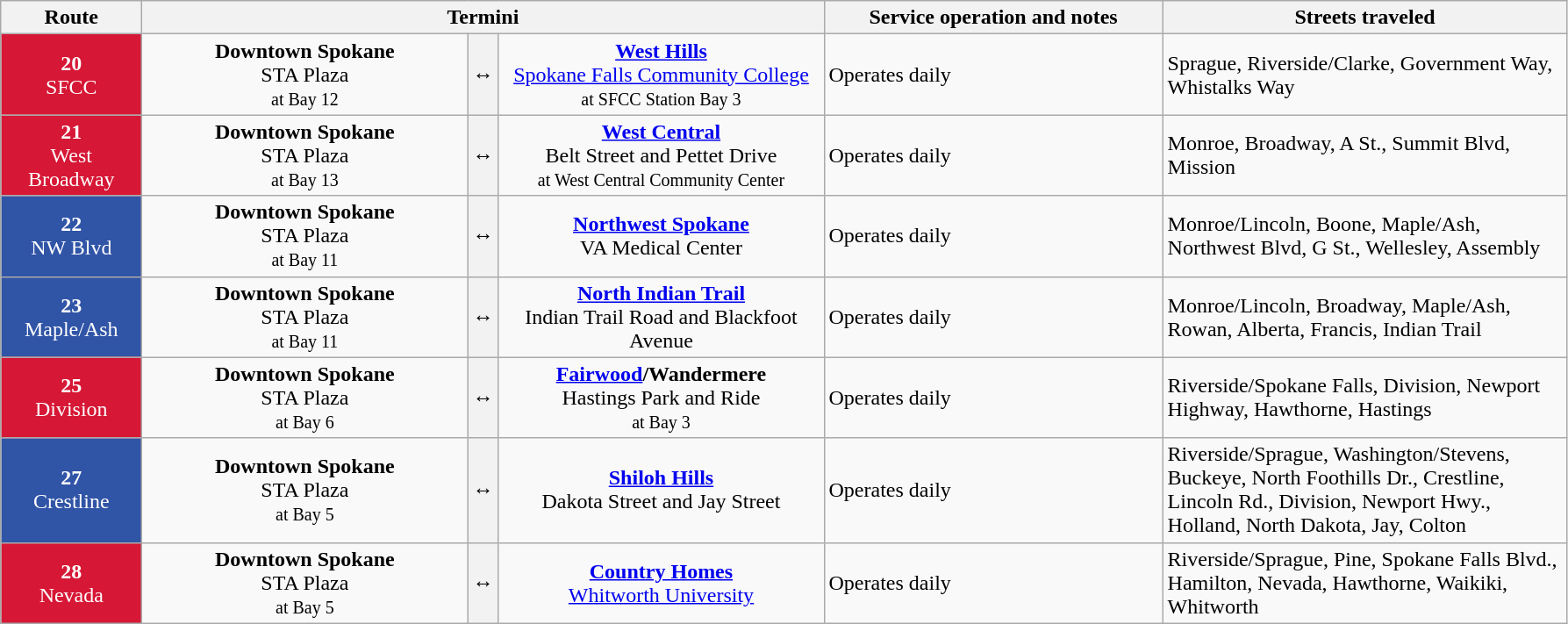<table class="wikitable" style="font-size: 100%;" text-valign="center" |>
<tr>
<th width="100px">Route</th>
<th colspan="3">Termini</th>
<th width="250px">Service operation and notes</th>
<th width="300px">Streets traveled</th>
</tr>
<tr>
<td style="background:#d61735; color:white" align="center" valign="center"><div><strong>20</strong><br>SFCC</div></td>
<td width="240px" align="center" !><strong>Downtown Spokane</strong><br>STA Plaza<br><small>at Bay 12</small></td>
<th><span>↔</span></th>
<td width="240px" align="center" !><strong><a href='#'>West Hills</a></strong><br><a href='#'>Spokane Falls Community College</a><br><small>at SFCC Station Bay 3</small></td>
<td>Operates daily</td>
<td>Sprague, Riverside/Clarke, Government Way, Whistalks Way</td>
</tr>
<tr>
<td style="background:#d61735; color:white" align="center" valign="center"><div><strong>21</strong><br>West Broadway</div></td>
<td width="240px" align="center" !><strong>Downtown Spokane</strong><br>STA Plaza<br><small>at Bay 13</small></td>
<th><span>↔</span></th>
<td width="240px" align="center" !><strong><a href='#'>West Central</a></strong><br>Belt Street and Pettet Drive<br><small>at West Central Community Center</small></td>
<td>Operates daily</td>
<td>Monroe, Broadway, A St., Summit Blvd, Mission</td>
</tr>
<tr>
<td style="background:#3054a6; color:white" align="center" valign="center"><div><strong>22</strong><br>NW Blvd</div></td>
<td width="240px" align="center" !><strong>Downtown Spokane</strong><br>STA Plaza<br><small>at Bay 11</small></td>
<th><span>↔</span></th>
<td width="240px" align="center" !><a href='#'><strong>Northwest Spokane</strong></a><br>VA Medical Center</td>
<td>Operates daily</td>
<td>Monroe/Lincoln, Boone, Maple/Ash, Northwest Blvd, G St., Wellesley, Assembly</td>
</tr>
<tr>
<td style="background:#3054a6; color:white" align="center" valign="center"><div><strong>23</strong><br>Maple/Ash</div></td>
<td width="240px" align="center" !><strong>Downtown Spokane</strong><br>STA Plaza<br><small>at Bay 11</small></td>
<th><span>↔</span></th>
<td width="240px" align="center" !><strong><a href='#'>North Indian Trail</a></strong><br>Indian Trail Road and Blackfoot Avenue</td>
<td>Operates daily</td>
<td>Monroe/Lincoln, Broadway, Maple/Ash, Rowan, Alberta, Francis, Indian Trail</td>
</tr>
<tr>
<td style="background:#d61735; color:white" align="center" valign="center"><div><strong>25</strong><br>Division</div></td>
<td width="240px" align="center" !><strong>Downtown Spokane</strong><br>STA Plaza<br><small>at Bay 6</small></td>
<th><span>↔</span></th>
<td width="240px" align="center" !><strong><a href='#'>Fairwood</a>/Wandermere</strong><br>Hastings Park and Ride<br><small>at Bay 3</small></td>
<td>Operates daily</td>
<td>Riverside/Spokane Falls, Division, Newport Highway, Hawthorne, Hastings</td>
</tr>
<tr>
<td style="background:#3054a6; color:white" align="center" valign="center"><div><strong>27</strong><br>Crestline</div></td>
<td width="240px" align="center" !><strong>Downtown Spokane</strong><br>STA Plaza<br><small>at Bay 5</small></td>
<th><span>↔</span></th>
<td width="240px" align="center" !><strong><a href='#'>Shiloh Hills</a></strong><br>Dakota Street and Jay Street</td>
<td>Operates daily</td>
<td>Riverside/Sprague, Washington/Stevens, Buckeye, North Foothills Dr., Crestline, Lincoln Rd., Division, Newport Hwy., Holland, North Dakota, Jay, Colton</td>
</tr>
<tr>
<td style="background:#d61735; color:white" align="center" valign="center"><div><strong>28</strong><br>Nevada</div></td>
<td width="240px" align="center" !><strong>Downtown Spokane</strong><br>STA Plaza<br><small>at Bay 5</small></td>
<th><span>↔</span></th>
<td width="240px" align="center" !><strong><a href='#'>Country Homes</a></strong><br><a href='#'>Whitworth University</a></td>
<td>Operates daily</td>
<td>Riverside/Sprague, Pine, Spokane Falls Blvd., Hamilton, Nevada, Hawthorne, Waikiki, Whitworth</td>
</tr>
</table>
